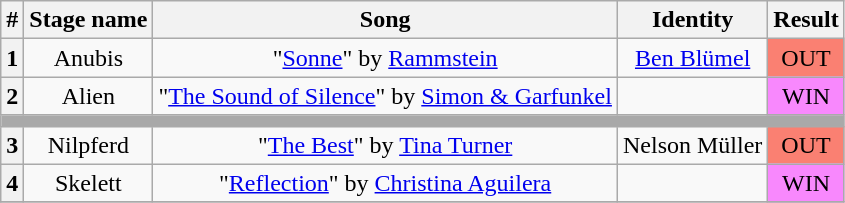<table class="wikitable plainrowheaders" style="text-align: center;">
<tr>
<th>#</th>
<th>Stage name</th>
<th>Song</th>
<th>Identity</th>
<th>Result</th>
</tr>
<tr>
<th>1</th>
<td>Anubis</td>
<td>"<a href='#'>Sonne</a>" by <a href='#'>Rammstein</a></td>
<td><a href='#'>Ben Blümel</a></td>
<td bgcolor=salmon>OUT</td>
</tr>
<tr>
<th>2</th>
<td>Alien</td>
<td>"<a href='#'>The Sound of Silence</a>" by <a href='#'>Simon & Garfunkel</a></td>
<td></td>
<td bgcolor=#F888FD>WIN</td>
</tr>
<tr>
<td colspan="5" style="background:darkgray"></td>
</tr>
<tr>
<th>3</th>
<td>Nilpferd</td>
<td>"<a href='#'>The Best</a>" by <a href='#'>Tina Turner</a></td>
<td>Nelson Müller</td>
<td bgcolor=salmon>OUT</td>
</tr>
<tr>
<th>4</th>
<td>Skelett</td>
<td>"<a href='#'>Reflection</a>" by <a href='#'>Christina Aguilera</a></td>
<td></td>
<td bgcolor=#F888FD>WIN</td>
</tr>
<tr>
</tr>
</table>
